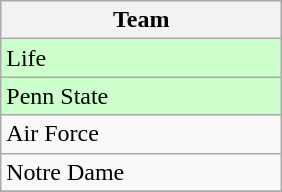<table class="wikitable" style="text-align: center;">
<tr>
<th width="180">Team</th>
</tr>
<tr bgcolor=#ccffcc>
<td align="left">Life</td>
</tr>
<tr bgcolor=#ccffcc>
<td align="left">Penn State</td>
</tr>
<tr>
<td align="left">Air Force</td>
</tr>
<tr>
<td align="left">Notre Dame</td>
</tr>
<tr>
</tr>
</table>
